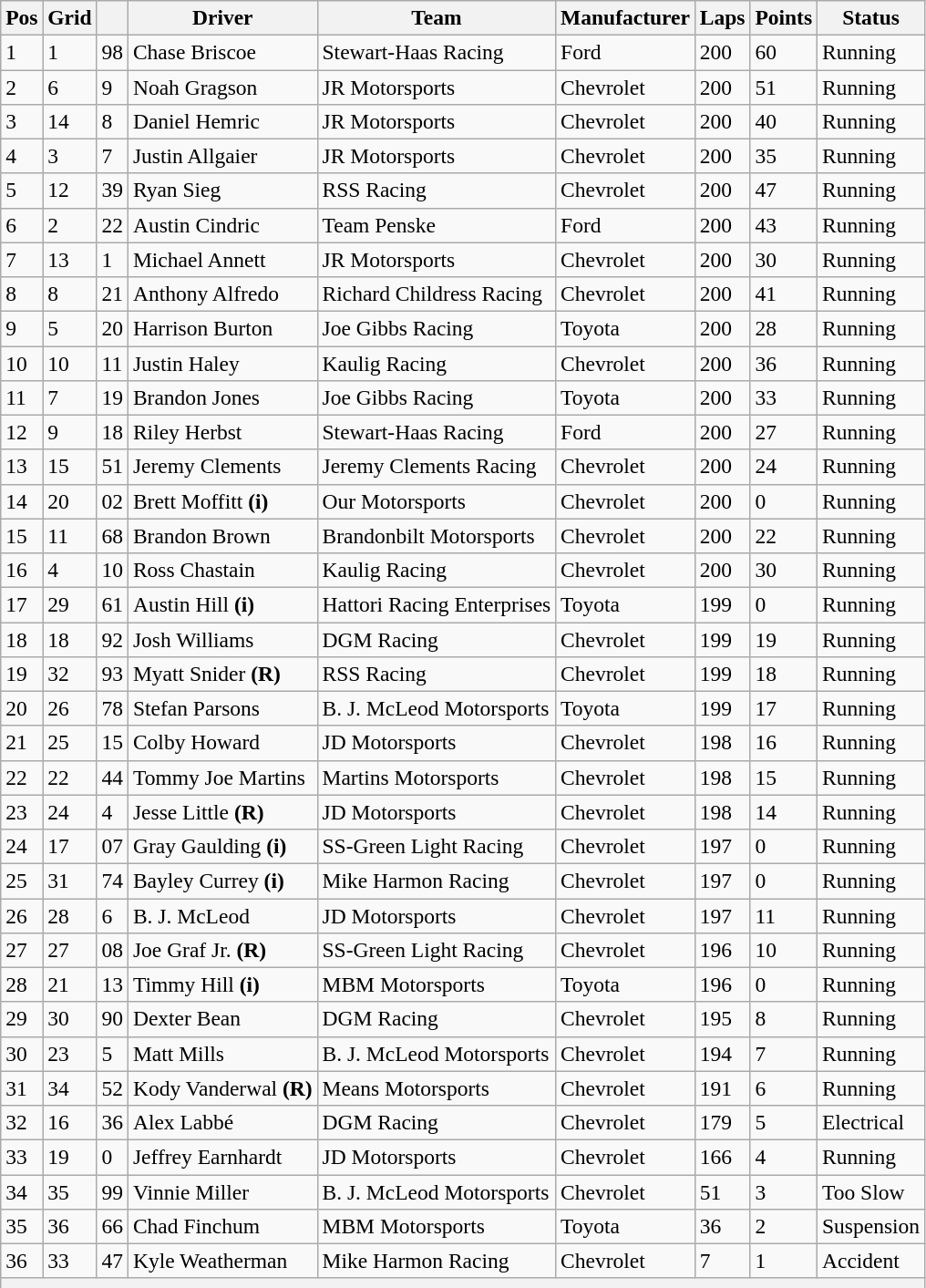<table class="wikitable" style="font-size:98%">
<tr>
<th>Pos</th>
<th>Grid</th>
<th></th>
<th>Driver</th>
<th>Team</th>
<th>Manufacturer</th>
<th>Laps</th>
<th>Points</th>
<th>Status</th>
</tr>
<tr>
<td>1</td>
<td>1</td>
<td>98</td>
<td>Chase Briscoe</td>
<td>Stewart-Haas Racing</td>
<td>Ford</td>
<td>200</td>
<td>60</td>
<td>Running</td>
</tr>
<tr>
<td>2</td>
<td>6</td>
<td>9</td>
<td>Noah Gragson</td>
<td>JR Motorsports</td>
<td>Chevrolet</td>
<td>200</td>
<td>51</td>
<td>Running</td>
</tr>
<tr>
<td>3</td>
<td>14</td>
<td>8</td>
<td>Daniel Hemric</td>
<td>JR Motorsports</td>
<td>Chevrolet</td>
<td>200</td>
<td>40</td>
<td>Running</td>
</tr>
<tr>
<td>4</td>
<td>3</td>
<td>7</td>
<td>Justin Allgaier</td>
<td>JR Motorsports</td>
<td>Chevrolet</td>
<td>200</td>
<td>35</td>
<td>Running</td>
</tr>
<tr>
<td>5</td>
<td>12</td>
<td>39</td>
<td>Ryan Sieg</td>
<td>RSS Racing</td>
<td>Chevrolet</td>
<td>200</td>
<td>47</td>
<td>Running</td>
</tr>
<tr>
<td>6</td>
<td>2</td>
<td>22</td>
<td>Austin Cindric</td>
<td>Team Penske</td>
<td>Ford</td>
<td>200</td>
<td>43</td>
<td>Running</td>
</tr>
<tr>
<td>7</td>
<td>13</td>
<td>1</td>
<td>Michael Annett</td>
<td>JR Motorsports</td>
<td>Chevrolet</td>
<td>200</td>
<td>30</td>
<td>Running</td>
</tr>
<tr>
<td>8</td>
<td>8</td>
<td>21</td>
<td>Anthony Alfredo</td>
<td>Richard Childress Racing</td>
<td>Chevrolet</td>
<td>200</td>
<td>41</td>
<td>Running</td>
</tr>
<tr>
<td>9</td>
<td>5</td>
<td>20</td>
<td>Harrison Burton</td>
<td>Joe Gibbs Racing</td>
<td>Toyota</td>
<td>200</td>
<td>28</td>
<td>Running</td>
</tr>
<tr>
<td>10</td>
<td>10</td>
<td>11</td>
<td>Justin Haley</td>
<td>Kaulig Racing</td>
<td>Chevrolet</td>
<td>200</td>
<td>36</td>
<td>Running</td>
</tr>
<tr>
<td>11</td>
<td>7</td>
<td>19</td>
<td>Brandon Jones</td>
<td>Joe Gibbs Racing</td>
<td>Toyota</td>
<td>200</td>
<td>33</td>
<td>Running</td>
</tr>
<tr>
<td>12</td>
<td>9</td>
<td>18</td>
<td>Riley Herbst</td>
<td>Stewart-Haas Racing</td>
<td>Ford</td>
<td>200</td>
<td>27</td>
<td>Running</td>
</tr>
<tr>
<td>13</td>
<td>15</td>
<td>51</td>
<td>Jeremy Clements</td>
<td>Jeremy Clements Racing</td>
<td>Chevrolet</td>
<td>200</td>
<td>24</td>
<td>Running</td>
</tr>
<tr>
<td>14</td>
<td>20</td>
<td>02</td>
<td>Brett Moffitt <strong>(i)</strong></td>
<td>Our Motorsports</td>
<td>Chevrolet</td>
<td>200</td>
<td>0</td>
<td>Running</td>
</tr>
<tr>
<td>15</td>
<td>11</td>
<td>68</td>
<td>Brandon Brown</td>
<td>Brandonbilt Motorsports</td>
<td>Chevrolet</td>
<td>200</td>
<td>22</td>
<td>Running</td>
</tr>
<tr>
<td>16</td>
<td>4</td>
<td>10</td>
<td>Ross Chastain</td>
<td>Kaulig Racing</td>
<td>Chevrolet</td>
<td>200</td>
<td>30</td>
<td>Running</td>
</tr>
<tr>
<td>17</td>
<td>29</td>
<td>61</td>
<td>Austin Hill <strong>(i)</strong></td>
<td>Hattori Racing Enterprises</td>
<td>Toyota</td>
<td>199</td>
<td>0</td>
<td>Running</td>
</tr>
<tr>
<td>18</td>
<td>18</td>
<td>92</td>
<td>Josh Williams</td>
<td>DGM Racing</td>
<td>Chevrolet</td>
<td>199</td>
<td>19</td>
<td>Running</td>
</tr>
<tr>
<td>19</td>
<td>32</td>
<td>93</td>
<td>Myatt Snider <strong>(R)</strong></td>
<td>RSS Racing</td>
<td>Chevrolet</td>
<td>199</td>
<td>18</td>
<td>Running</td>
</tr>
<tr>
<td>20</td>
<td>26</td>
<td>78</td>
<td>Stefan Parsons</td>
<td>B. J. McLeod Motorsports</td>
<td>Toyota</td>
<td>199</td>
<td>17</td>
<td>Running</td>
</tr>
<tr>
<td>21</td>
<td>25</td>
<td>15</td>
<td>Colby Howard</td>
<td>JD Motorsports</td>
<td>Chevrolet</td>
<td>198</td>
<td>16</td>
<td>Running</td>
</tr>
<tr>
<td>22</td>
<td>22</td>
<td>44</td>
<td>Tommy Joe Martins</td>
<td>Martins Motorsports</td>
<td>Chevrolet</td>
<td>198</td>
<td>15</td>
<td>Running</td>
</tr>
<tr>
<td>23</td>
<td>24</td>
<td>4</td>
<td>Jesse Little <strong>(R)</strong></td>
<td>JD Motorsports</td>
<td>Chevrolet</td>
<td>198</td>
<td>14</td>
<td>Running</td>
</tr>
<tr>
<td>24</td>
<td>17</td>
<td>07</td>
<td>Gray Gaulding <strong>(i)</strong></td>
<td>SS-Green Light Racing</td>
<td>Chevrolet</td>
<td>197</td>
<td>0</td>
<td>Running</td>
</tr>
<tr>
<td>25</td>
<td>31</td>
<td>74</td>
<td>Bayley Currey <strong>(i)</strong></td>
<td>Mike Harmon Racing</td>
<td>Chevrolet</td>
<td>197</td>
<td>0</td>
<td>Running</td>
</tr>
<tr>
<td>26</td>
<td>28</td>
<td>6</td>
<td>B. J. McLeod</td>
<td>JD Motorsports</td>
<td>Chevrolet</td>
<td>197</td>
<td>11</td>
<td>Running</td>
</tr>
<tr>
<td>27</td>
<td>27</td>
<td>08</td>
<td>Joe Graf Jr. <strong>(R)</strong></td>
<td>SS-Green Light Racing</td>
<td>Chevrolet</td>
<td>196</td>
<td>10</td>
<td>Running</td>
</tr>
<tr>
<td>28</td>
<td>21</td>
<td>13</td>
<td>Timmy Hill <strong>(i)</strong></td>
<td>MBM Motorsports</td>
<td>Toyota</td>
<td>196</td>
<td>0</td>
<td>Running</td>
</tr>
<tr>
<td>29</td>
<td>30</td>
<td>90</td>
<td>Dexter Bean</td>
<td>DGM Racing</td>
<td>Chevrolet</td>
<td>195</td>
<td>8</td>
<td>Running</td>
</tr>
<tr>
<td>30</td>
<td>23</td>
<td>5</td>
<td>Matt Mills</td>
<td>B. J. McLeod Motorsports</td>
<td>Chevrolet</td>
<td>194</td>
<td>7</td>
<td>Running</td>
</tr>
<tr>
<td>31</td>
<td>34</td>
<td>52</td>
<td>Kody Vanderwal <strong>(R)</strong></td>
<td>Means Motorsports</td>
<td>Chevrolet</td>
<td>191</td>
<td>6</td>
<td>Running</td>
</tr>
<tr>
<td>32</td>
<td>16</td>
<td>36</td>
<td>Alex Labbé</td>
<td>DGM Racing</td>
<td>Chevrolet</td>
<td>179</td>
<td>5</td>
<td>Electrical</td>
</tr>
<tr>
<td>33</td>
<td>19</td>
<td>0</td>
<td>Jeffrey Earnhardt</td>
<td>JD Motorsports</td>
<td>Chevrolet</td>
<td>166</td>
<td>4</td>
<td>Running</td>
</tr>
<tr>
<td>34</td>
<td>35</td>
<td>99</td>
<td>Vinnie Miller</td>
<td>B. J. McLeod Motorsports</td>
<td>Chevrolet</td>
<td>51</td>
<td>3</td>
<td>Too Slow</td>
</tr>
<tr>
<td>35</td>
<td>36</td>
<td>66</td>
<td>Chad Finchum</td>
<td>MBM Motorsports</td>
<td>Toyota</td>
<td>36</td>
<td>2</td>
<td>Suspension</td>
</tr>
<tr>
<td>36</td>
<td>33</td>
<td>47</td>
<td>Kyle Weatherman</td>
<td>Mike Harmon Racing</td>
<td>Chevrolet</td>
<td>7</td>
<td>1</td>
<td>Accident</td>
</tr>
<tr>
<th colspan="9"></th>
</tr>
<tr>
</tr>
</table>
